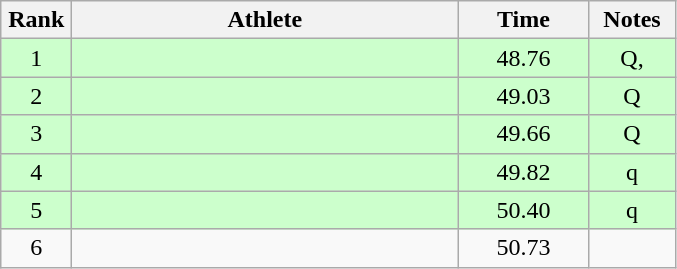<table class="wikitable" style="text-align:center">
<tr>
<th width=40>Rank</th>
<th width=250>Athlete</th>
<th width=80>Time</th>
<th width=50>Notes</th>
</tr>
<tr bgcolor="ccffcc">
<td>1</td>
<td align=left></td>
<td>48.76</td>
<td>Q, </td>
</tr>
<tr bgcolor="ccffcc">
<td>2</td>
<td align=left></td>
<td>49.03</td>
<td>Q</td>
</tr>
<tr bgcolor="ccffcc">
<td>3</td>
<td align=left></td>
<td>49.66</td>
<td>Q</td>
</tr>
<tr bgcolor="ccffcc">
<td>4</td>
<td align=left></td>
<td>49.82</td>
<td>q</td>
</tr>
<tr bgcolor="ccffcc">
<td>5</td>
<td align=left></td>
<td>50.40</td>
<td>q</td>
</tr>
<tr>
<td>6</td>
<td align=left></td>
<td>50.73</td>
<td></td>
</tr>
</table>
